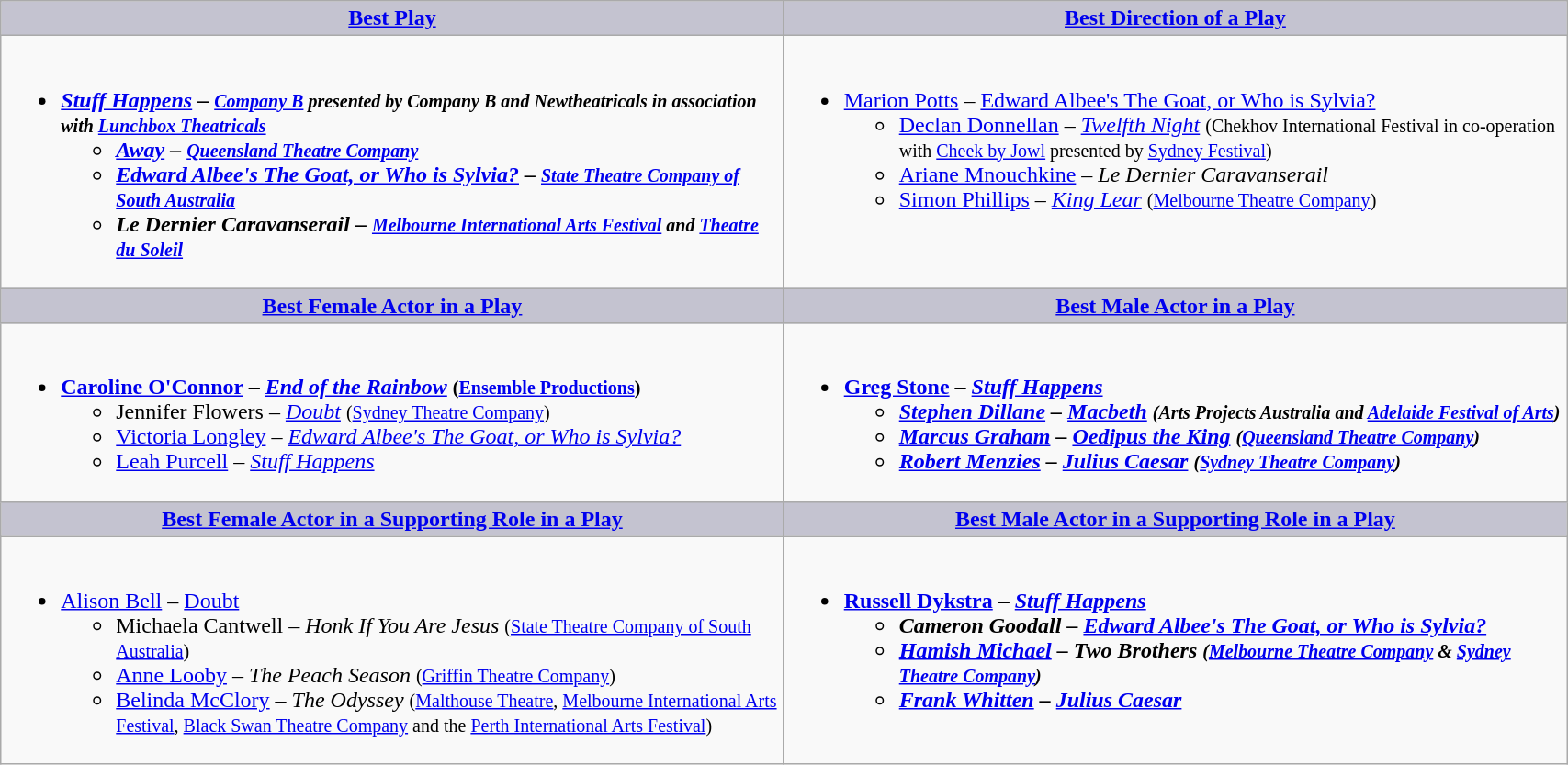<table class=wikitable width="90%" border="1" cellpadding="5" cellspacing="0" align="centre">
<tr>
<th style="background:#C4C3D0;width:50%"><a href='#'>Best Play</a></th>
<th style="background:#C4C3D0;width:50%"><a href='#'>Best Direction of a Play</a></th>
</tr>
<tr>
<td valign="top"><br><ul><li><strong><em><a href='#'>Stuff Happens</a><em> – <small><a href='#'>Company B</a> presented by Company B and Newtheatricals in association with <a href='#'>Lunchbox Theatricals</a></small><strong><ul><li></em><a href='#'>Away</a><em> – <small><a href='#'>Queensland Theatre Company</a></small></li><li></em><a href='#'>Edward Albee's The Goat, or Who is Sylvia?</a><em> – <small><a href='#'>State Theatre Company of South Australia</a></small></li><li></em>Le Dernier Caravanserail<em> – <small><a href='#'>Melbourne International Arts Festival</a> and <a href='#'>Theatre du Soleil</a></small></li></ul></li></ul></td>
<td valign="top"><br><ul><li></strong><a href='#'>Marion Potts</a> – </em><a href='#'>Edward Albee's The Goat, or Who is Sylvia?</a></em></strong><ul><li><a href='#'>Declan Donnellan</a> – <em><a href='#'>Twelfth Night</a></em> <small>(Chekhov International Festival in co-operation with <a href='#'>Cheek by Jowl</a> presented by <a href='#'>Sydney Festival</a>)</small></li><li><a href='#'>Ariane Mnouchkine</a> – <em>Le Dernier Caravanserail</em></li><li><a href='#'>Simon Phillips</a> – <em><a href='#'>King Lear</a></em> <small>(<a href='#'>Melbourne Theatre Company</a>)</small></li></ul></li></ul></td>
</tr>
<tr>
<th style="background:#C4C3D0;width:50%"><a href='#'>Best Female Actor in a Play</a></th>
<th style="background:#C4C3D0;width:50%"><a href='#'>Best Male Actor in a Play</a></th>
</tr>
<tr>
<td valign="top"><br><ul><li><strong><a href='#'>Caroline O'Connor</a> – <em><a href='#'>End of the Rainbow</a></em> <small>(<a href='#'>Ensemble Productions</a>)</small></strong><ul><li>Jennifer Flowers – <em><a href='#'>Doubt</a></em> <small>(<a href='#'>Sydney Theatre Company</a>)</small></li><li><a href='#'>Victoria Longley</a> – <em><a href='#'>Edward Albee's The Goat, or Who is Sylvia?</a></em></li><li><a href='#'>Leah Purcell</a> – <em><a href='#'>Stuff Happens</a></em></li></ul></li></ul></td>
<td valign="top"><br><ul><li><strong><a href='#'>Greg Stone</a> – <em><a href='#'>Stuff Happens</a><strong><em><ul><li><a href='#'>Stephen Dillane</a> – </em><a href='#'>Macbeth</a><em> <small>(Arts Projects Australia and <a href='#'>Adelaide Festival of Arts</a>)</small></li><li><a href='#'>Marcus Graham</a> – </em><a href='#'>Oedipus the King</a><em> <small>(<a href='#'>Queensland Theatre Company</a>)</small></li><li><a href='#'>Robert Menzies</a> – </em><a href='#'>Julius Caesar</a><em> <small>(<a href='#'>Sydney Theatre Company</a>)</small></li></ul></li></ul></td>
</tr>
<tr>
<th style="background:#C4C3D0;width:50%"><a href='#'>Best Female Actor in a Supporting Role in a Play</a></th>
<th style="background:#C4C3D0;width:50%"><a href='#'>Best Male Actor in a Supporting Role in a Play</a></th>
</tr>
<tr>
<td valign="top"><br><ul><li></strong><a href='#'>Alison Bell</a> – </em><a href='#'>Doubt</a></em></strong><ul><li>Michaela Cantwell – <em>Honk If You Are Jesus</em> <small>(<a href='#'>State Theatre Company of South Australia</a>)</small></li><li><a href='#'>Anne Looby</a> – <em>The Peach Season</em> <small>(<a href='#'>Griffin Theatre Company</a>)</small></li><li><a href='#'>Belinda McClory</a> – <em>The Odyssey</em> <small>(<a href='#'>Malthouse Theatre</a>, <a href='#'>Melbourne International Arts Festival</a>, <a href='#'>Black Swan Theatre Company</a> and the <a href='#'>Perth International Arts Festival</a>)</small></li></ul></li></ul></td>
<td valign="top"><br><ul><li><strong><a href='#'>Russell Dykstra</a> – <em><a href='#'>Stuff Happens</a><strong><em><ul><li>Cameron Goodall – </em><a href='#'>Edward Albee's The Goat, or Who is Sylvia?</a><em></li><li><a href='#'>Hamish Michael</a> – </em>Two Brothers<em> <small>(<a href='#'>Melbourne Theatre Company</a> & <a href='#'>Sydney Theatre Company</a>)</small></li><li><a href='#'>Frank Whitten</a> – </em><a href='#'>Julius Caesar</a><em></li></ul></li></ul></td>
</tr>
</table>
